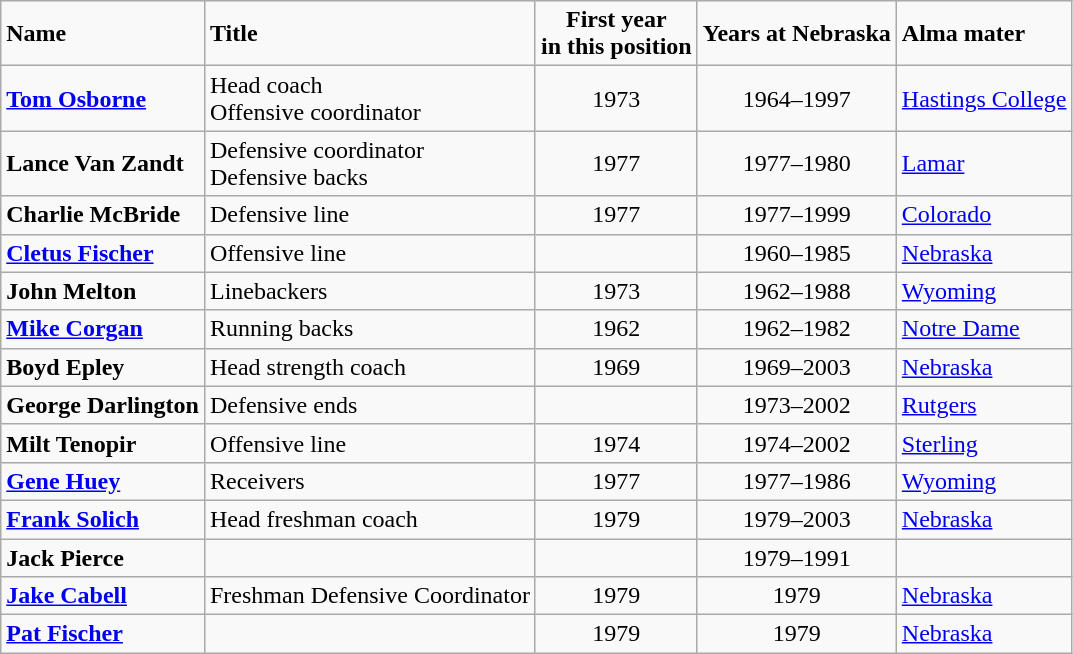<table class="wikitable">
<tr>
<td align="left"><strong>Name</strong></td>
<td align="left"><strong>Title</strong></td>
<td align="center"><strong>First year<br>in this position</strong></td>
<td align="center"><strong>Years at Nebraska</strong></td>
<td align="left"><strong>Alma mater</strong></td>
</tr>
<tr>
<td><strong><a href='#'>Tom Osborne</a></strong></td>
<td>Head coach<br>Offensive coordinator</td>
<td align="center">1973</td>
<td align="center">1964–1997</td>
<td><a href='#'>Hastings College</a></td>
</tr>
<tr>
<td><strong>Lance Van Zandt</strong></td>
<td>Defensive coordinator<br>Defensive backs</td>
<td align="center">1977</td>
<td align="center">1977–1980</td>
<td><a href='#'>Lamar</a></td>
</tr>
<tr>
<td><strong>Charlie McBride</strong></td>
<td>Defensive line</td>
<td align="center">1977</td>
<td align="center">1977–1999</td>
<td><a href='#'>Colorado</a></td>
</tr>
<tr>
<td><strong><a href='#'>Cletus Fischer</a></strong></td>
<td>Offensive line</td>
<td align="center"></td>
<td align="center">1960–1985</td>
<td><a href='#'>Nebraska</a></td>
</tr>
<tr>
<td><strong>John Melton</strong></td>
<td>Linebackers</td>
<td align="center">1973</td>
<td align="center">1962–1988</td>
<td><a href='#'>Wyoming</a></td>
</tr>
<tr>
<td><strong><a href='#'>Mike Corgan</a></strong></td>
<td>Running backs</td>
<td align="center">1962</td>
<td align="center">1962–1982</td>
<td><a href='#'>Notre Dame</a></td>
</tr>
<tr>
<td><strong>Boyd Epley</strong></td>
<td>Head strength coach</td>
<td align="center">1969</td>
<td align="center">1969–2003</td>
<td><a href='#'>Nebraska</a></td>
</tr>
<tr>
<td><strong>George Darlington</strong></td>
<td>Defensive ends</td>
<td align="center"></td>
<td align="center">1973–2002</td>
<td><a href='#'>Rutgers</a></td>
</tr>
<tr>
<td><strong>Milt Tenopir</strong></td>
<td>Offensive line</td>
<td align="center">1974</td>
<td align="center">1974–2002</td>
<td><a href='#'>Sterling</a></td>
</tr>
<tr>
<td><strong><a href='#'>Gene Huey</a></strong></td>
<td>Receivers</td>
<td align="center">1977</td>
<td align="center">1977–1986</td>
<td><a href='#'>Wyoming</a></td>
</tr>
<tr>
<td><strong><a href='#'>Frank Solich</a></strong></td>
<td>Head freshman coach</td>
<td align="center">1979</td>
<td align="center">1979–2003</td>
<td><a href='#'>Nebraska</a></td>
</tr>
<tr>
<td><strong>Jack Pierce</strong></td>
<td></td>
<td align="center"></td>
<td align="center">1979–1991</td>
<td></td>
</tr>
<tr>
<td><strong><a href='#'>Jake Cabell</a></strong></td>
<td>Freshman Defensive Coordinator</td>
<td align="center">1979</td>
<td align="center">1979</td>
<td><a href='#'>Nebraska</a></td>
</tr>
<tr>
<td><strong><a href='#'>Pat Fischer</a></strong></td>
<td></td>
<td align="center">1979</td>
<td align="center">1979</td>
<td><a href='#'>Nebraska</a></td>
</tr>
</table>
